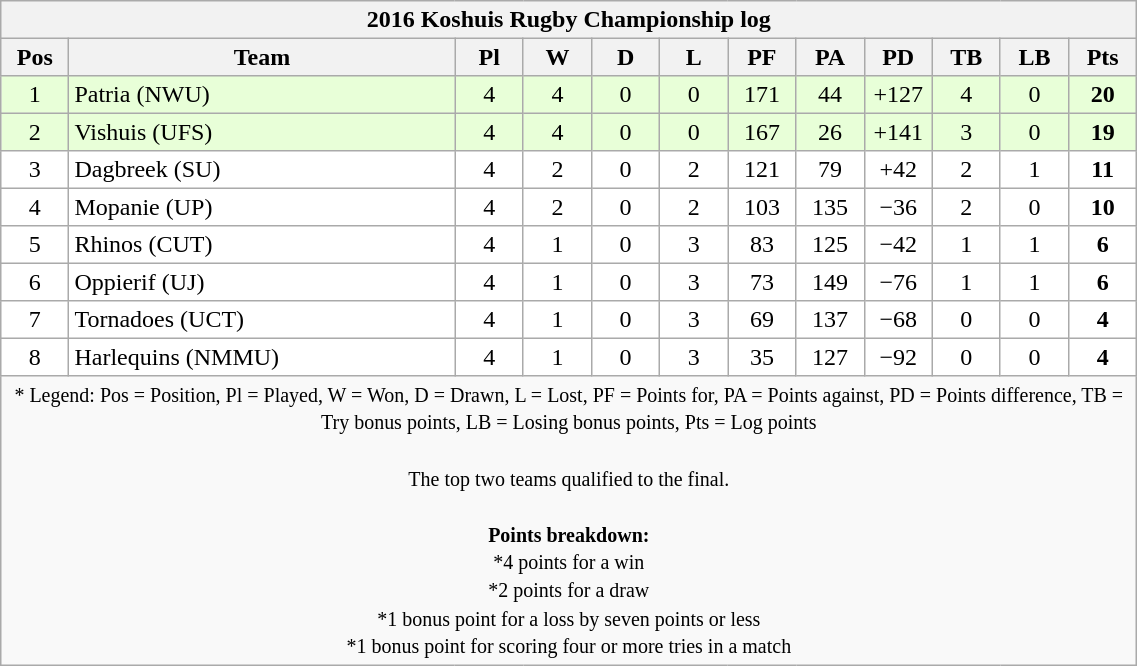<table class="wikitable" style="text-align:center; line-height:110%; font-size:100%; width:60%;">
<tr>
<th colspan="100%" cellpadding="0" cellspacing="0"><strong>2016 Koshuis Rugby Championship log</strong></th>
</tr>
<tr>
<th style="width:6%;">Pos</th>
<th style="width:34%;">Team</th>
<th style="width:6%;">Pl</th>
<th style="width:6%;">W</th>
<th style="width:6%;">D</th>
<th style="width:6%;">L</th>
<th style="width:6%;">PF</th>
<th style="width:6%;">PA</th>
<th style="width:6%;">PD</th>
<th style="width:6%;">TB</th>
<th style="width:6%;">LB</th>
<th style="width:6%;">Pts<br></th>
</tr>
<tr bgcolor=#E8FFD8>
<td>1</td>
<td align=left>Patria (NWU)</td>
<td>4</td>
<td>4</td>
<td>0</td>
<td>0</td>
<td>171</td>
<td>44</td>
<td>+127</td>
<td>4</td>
<td>0</td>
<td><strong>20</strong></td>
</tr>
<tr bgcolor=#E8FFD8>
<td>2</td>
<td align=left>Vishuis (UFS)</td>
<td>4</td>
<td>4</td>
<td>0</td>
<td>0</td>
<td>167</td>
<td>26</td>
<td>+141</td>
<td>3</td>
<td>0</td>
<td><strong>19</strong></td>
</tr>
<tr bgcolor=#FFFFFF>
<td>3</td>
<td align=left>Dagbreek (SU)</td>
<td>4</td>
<td>2</td>
<td>0</td>
<td>2</td>
<td>121</td>
<td>79</td>
<td>+42</td>
<td>2</td>
<td>1</td>
<td><strong>11</strong></td>
</tr>
<tr bgcolor=#FFFFFF>
<td>4</td>
<td align=left>Mopanie (UP)</td>
<td>4</td>
<td>2</td>
<td>0</td>
<td>2</td>
<td>103</td>
<td>135</td>
<td>−36</td>
<td>2</td>
<td>0</td>
<td><strong>10</strong></td>
</tr>
<tr bgcolor=#FFFFFF>
<td>5</td>
<td align=left>Rhinos (CUT)</td>
<td>4</td>
<td>1</td>
<td>0</td>
<td>3</td>
<td>83</td>
<td>125</td>
<td>−42</td>
<td>1</td>
<td>1</td>
<td><strong>6</strong></td>
</tr>
<tr bgcolor=#FFFFFF>
<td>6</td>
<td align=left>Oppierif (UJ)</td>
<td>4</td>
<td>1</td>
<td>0</td>
<td>3</td>
<td>73</td>
<td>149</td>
<td>−76</td>
<td>1</td>
<td>1</td>
<td><strong>6</strong></td>
</tr>
<tr bgcolor=#FFFFFF>
<td>7</td>
<td align=left>Tornadoes (UCT)</td>
<td>4</td>
<td>1</td>
<td>0</td>
<td>3</td>
<td>69</td>
<td>137</td>
<td>−68</td>
<td>0</td>
<td>0</td>
<td><strong>4</strong></td>
</tr>
<tr bgcolor=#FFFFFF>
<td>8</td>
<td align=left>Harlequins (NMMU)</td>
<td>4</td>
<td>1</td>
<td>0</td>
<td>3</td>
<td>35</td>
<td>127</td>
<td>−92</td>
<td>0</td>
<td>0</td>
<td><strong>4</strong></td>
</tr>
<tr>
<td colspan="100%" style="border:0px"><small>* Legend: Pos = Position, Pl = Played, W = Won, D = Drawn, L = Lost, PF = Points for, PA = Points against, PD = Points difference, TB = Try bonus points, LB = Losing bonus points, Pts = Log points<br><br>The top two teams qualified to the final.<br><br><strong>Points breakdown:</strong><br>*4 points for a win<br>*2 points for a draw<br>*1 bonus point for a loss by seven points or less<br>*1 bonus point for scoring four or more tries in a match</small></td>
</tr>
</table>
